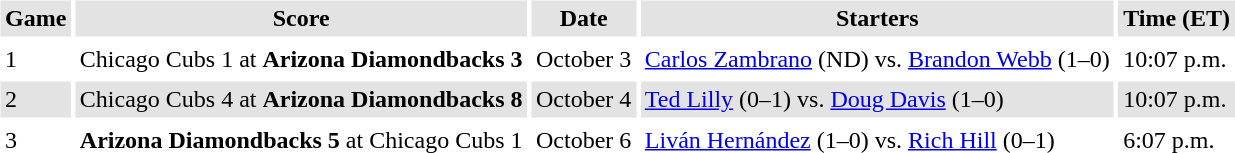<table border="0" cellspacing="3" cellpadding="3">
<tr style="background: #e3e3e3;">
<th>Game</th>
<th>Score</th>
<th>Date</th>
<th>Starters</th>
<th>Time (ET)</th>
</tr>
<tr>
<td>1</td>
<td>Chicago Cubs 1 at <strong>Arizona Diamondbacks 3</strong></td>
<td>October 3</td>
<td><a href='#'>Carlos Zambrano</a> (ND) vs. <a href='#'>Brandon Webb</a> (1–0)</td>
<td>10:07 p.m.</td>
</tr>
<tr style="background: #e3e3e3;">
<td>2</td>
<td>Chicago Cubs 4 at <strong>Arizona Diamondbacks 8</strong></td>
<td>October 4</td>
<td><a href='#'>Ted Lilly</a> (0–1) vs. <a href='#'>Doug Davis</a> (1–0)</td>
<td>10:07 p.m.</td>
</tr>
<tr>
<td>3</td>
<td><strong>Arizona Diamondbacks 5</strong> at Chicago Cubs 1</td>
<td>October 6</td>
<td><a href='#'>Liván Hernández</a> (1–0) vs. <a href='#'>Rich Hill</a> (0–1)</td>
<td>6:07 p.m.</td>
</tr>
</table>
